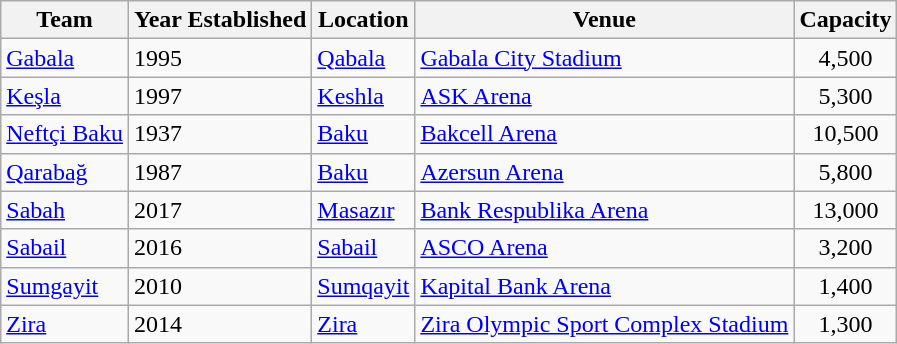<table class="wikitable sortable">
<tr>
<th>Team</th>
<th>Year Established</th>
<th>Location</th>
<th>Venue</th>
<th>Capacity</th>
</tr>
<tr>
<td><a href='#'>Gabala</a></td>
<td>1995</td>
<td><a href='#'>Qabala</a></td>
<td><a href='#'>Gabala City Stadium</a></td>
<td align="center">4,500</td>
</tr>
<tr>
<td><a href='#'>Keşla</a></td>
<td>1997</td>
<td><a href='#'>Keshla</a></td>
<td><a href='#'>ASK Arena</a></td>
<td align="center">5,300</td>
</tr>
<tr>
<td><a href='#'>Neftçi Baku</a></td>
<td>1937</td>
<td><a href='#'>Baku</a></td>
<td><a href='#'>Bakcell Arena</a></td>
<td align="center">10,500</td>
</tr>
<tr>
<td><a href='#'>Qarabağ</a></td>
<td>1987</td>
<td><a href='#'>Baku</a></td>
<td><a href='#'>Azersun Arena</a></td>
<td align="center">5,800</td>
</tr>
<tr>
<td><a href='#'>Sabah</a></td>
<td>2017</td>
<td><a href='#'>Masazır</a></td>
<td><a href='#'>Bank Respublika Arena</a></td>
<td align="center">13,000</td>
</tr>
<tr>
<td><a href='#'>Sabail</a></td>
<td>2016</td>
<td><a href='#'>Sabail</a></td>
<td><a href='#'>ASCO Arena</a></td>
<td align="center">3,200</td>
</tr>
<tr>
<td><a href='#'>Sumgayit</a></td>
<td>2010</td>
<td><a href='#'>Sumqayit</a></td>
<td><a href='#'>Kapital Bank Arena</a></td>
<td align="center">1,400</td>
</tr>
<tr>
<td><a href='#'>Zira</a></td>
<td>2014</td>
<td><a href='#'>Zira</a></td>
<td><a href='#'>Zira Olympic Sport Complex Stadium</a></td>
<td align="center">1,300</td>
</tr>
</table>
